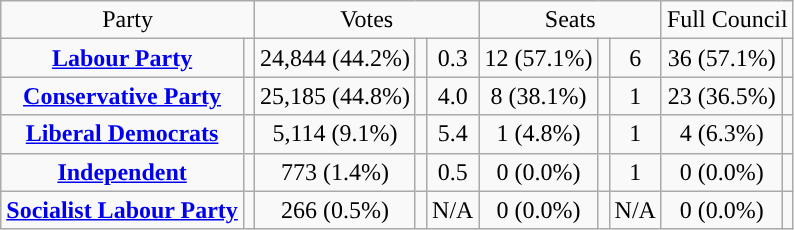<table class=wikitable style="text-align:center;">
<tr>
<td colspan=2>Party</td>
<td colspan=3>Votes</td>
<td colspan=3>Seats</td>
<td colspan=3>Full Council</td>
</tr>
<tr>
<td><strong><a href='#'>Labour Party</a></strong></td>
<td style="background:"></td>
<td>24,844 (44.2%)</td>
<td></td>
<td> 0.3</td>
<td>12 (57.1%)</td>
<td></td>
<td> 6</td>
<td>36 (57.1%)</td>
<td></td>
</tr>
<tr>
<td><strong><a href='#'>Conservative Party</a></strong></td>
<td style="background:"></td>
<td>25,185 (44.8%)</td>
<td></td>
<td> 4.0</td>
<td>8 (38.1%)</td>
<td></td>
<td> 1</td>
<td>23 (36.5%)</td>
<td></td>
</tr>
<tr>
<td><strong><a href='#'>Liberal Democrats</a></strong></td>
<td style="background:"></td>
<td>5,114 (9.1%)</td>
<td></td>
<td> 5.4</td>
<td>1 (4.8%)</td>
<td></td>
<td> 1</td>
<td>4 (6.3%)</td>
<td></td>
</tr>
<tr>
<td><strong><a href='#'>Independent</a></strong></td>
<td style="background:"></td>
<td>773 (1.4%)</td>
<td></td>
<td> 0.5</td>
<td>0 (0.0%)</td>
<td></td>
<td> 1</td>
<td>0 (0.0%)</td>
<td></td>
</tr>
<tr>
<td><strong><a href='#'>Socialist Labour Party</a></strong></td>
<td style="background:"></td>
<td>266 (0.5%)</td>
<td></td>
<td>N/A</td>
<td>0 (0.0%)</td>
<td></td>
<td>N/A</td>
<td>0 (0.0%)</td>
<td></td>
</tr>
</table>
